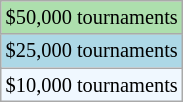<table class="wikitable" style="font-size:85%;">
<tr style="background:#addfad;">
<td>$50,000 tournaments</td>
</tr>
<tr style="background:lightblue;">
<td>$25,000 tournaments</td>
</tr>
<tr style="background:#f0f8ff;">
<td>$10,000 tournaments</td>
</tr>
</table>
